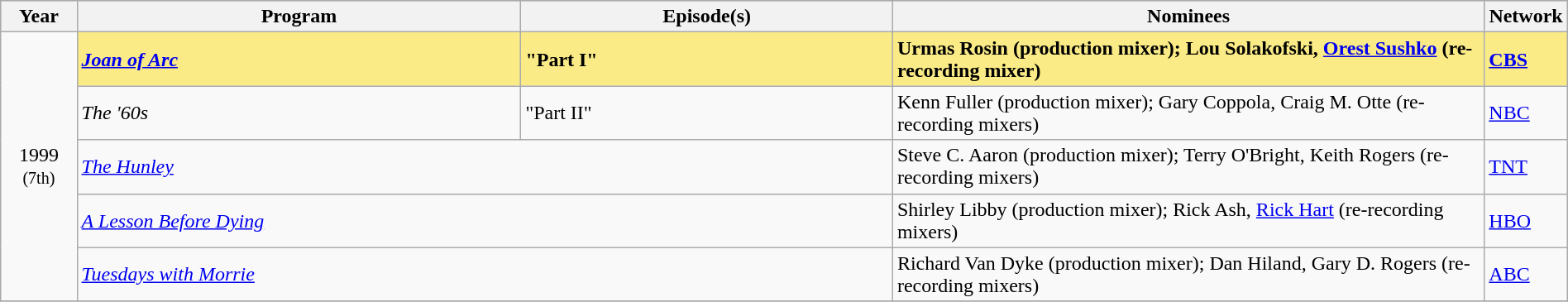<table class="wikitable" style="width:100%">
<tr bgcolor="#bebebe">
<th width="5%">Year</th>
<th width="30%">Program</th>
<th width="25%">Episode(s)</th>
<th width="40%">Nominees</th>
<th width="5%">Network</th>
</tr>
<tr>
<td rowspan="5" style="text-align:center;">1999 <br><small>(7th)</small><br></td>
<td style="background:#FAEB86;"><strong><em><a href='#'>Joan of Arc</a></em></strong></td>
<td style="background:#FAEB86;"><strong>"Part I" </strong></td>
<td style="background:#FAEB86;"><strong>Urmas Rosin (production mixer); Lou Solakofski, <a href='#'>Orest Sushko</a> (re-recording mixer)</strong></td>
<td style="background:#FAEB86;"><strong><a href='#'>CBS</a></strong></td>
</tr>
<tr>
<td><em>The '60s</em></td>
<td>"Part II"</td>
<td>Kenn Fuller (production mixer); Gary Coppola, Craig M. Otte (re-recording mixers)</td>
<td><a href='#'>NBC</a></td>
</tr>
<tr>
<td colspan="2"><em><a href='#'>The Hunley</a></em></td>
<td>Steve C. Aaron (production mixer); Terry O'Bright, Keith Rogers (re-recording mixers)</td>
<td><a href='#'>TNT</a></td>
</tr>
<tr>
<td colspan="2"><em><a href='#'>A Lesson Before Dying</a></em></td>
<td>Shirley Libby (production mixer); Rick Ash, <a href='#'>Rick Hart</a> (re-recording mixers)</td>
<td><a href='#'>HBO</a></td>
</tr>
<tr>
<td colspan="2"><em><a href='#'>Tuesdays with Morrie</a></em></td>
<td>Richard Van Dyke (production mixer); Dan Hiland, Gary D. Rogers (re-recording mixers)</td>
<td><a href='#'>ABC</a></td>
</tr>
<tr>
</tr>
</table>
